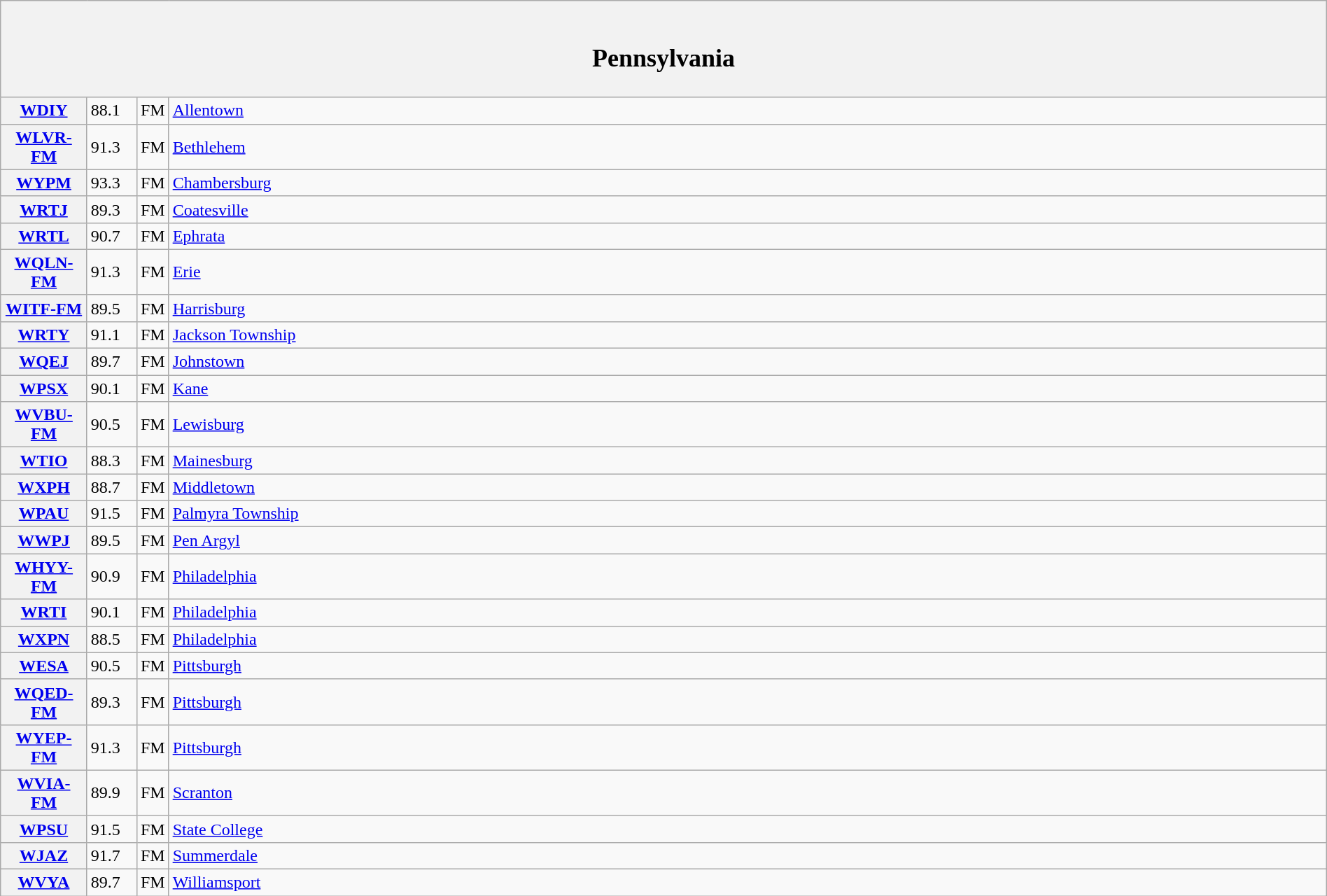<table class="wikitable mw-collapsible" style="width:100%">
<tr>
<th scope="col" colspan="4"><br><h2>Pennsylvania</h2></th>
</tr>
<tr>
<th scope="row" style="width: 75px;"><a href='#'>WDIY</a></th>
<td style="width: 40px;">88.1</td>
<td style="width: 21px;">FM</td>
<td><a href='#'>Allentown</a></td>
</tr>
<tr>
<th scope="row"><a href='#'>WLVR-FM</a></th>
<td>91.3</td>
<td>FM</td>
<td><a href='#'>Bethlehem</a></td>
</tr>
<tr>
<th scope="row"><a href='#'>WYPM</a></th>
<td>93.3</td>
<td>FM</td>
<td><a href='#'>Chambersburg</a></td>
</tr>
<tr>
<th scope="row"><a href='#'>WRTJ</a></th>
<td>89.3</td>
<td>FM</td>
<td><a href='#'>Coatesville</a></td>
</tr>
<tr>
<th scope="row"><a href='#'>WRTL</a></th>
<td>90.7</td>
<td>FM</td>
<td><a href='#'>Ephrata</a></td>
</tr>
<tr>
<th scope="row"><a href='#'>WQLN-FM</a></th>
<td>91.3</td>
<td>FM</td>
<td><a href='#'>Erie</a></td>
</tr>
<tr>
<th scope="row"><a href='#'>WITF-FM</a></th>
<td>89.5</td>
<td>FM</td>
<td><a href='#'>Harrisburg</a></td>
</tr>
<tr>
<th scope="row"><a href='#'>WRTY</a></th>
<td>91.1</td>
<td>FM</td>
<td><a href='#'>Jackson Township</a></td>
</tr>
<tr>
<th scope="row"><a href='#'>WQEJ</a></th>
<td>89.7</td>
<td>FM</td>
<td><a href='#'>Johnstown</a></td>
</tr>
<tr>
<th scope="row"><a href='#'>WPSX</a></th>
<td>90.1</td>
<td>FM</td>
<td><a href='#'>Kane</a></td>
</tr>
<tr>
<th scope="row"><a href='#'>WVBU-FM</a></th>
<td>90.5</td>
<td>FM</td>
<td><a href='#'>Lewisburg</a></td>
</tr>
<tr>
<th scope="row"><a href='#'>WTIO</a></th>
<td>88.3</td>
<td>FM</td>
<td><a href='#'>Mainesburg</a></td>
</tr>
<tr>
<th scope="row"><a href='#'>WXPH</a></th>
<td>88.7</td>
<td>FM</td>
<td><a href='#'>Middletown</a></td>
</tr>
<tr>
<th scope="row"><a href='#'>WPAU</a></th>
<td>91.5</td>
<td>FM</td>
<td><a href='#'>Palmyra Township</a></td>
</tr>
<tr>
<th scope="row"><a href='#'>WWPJ</a></th>
<td>89.5</td>
<td>FM</td>
<td><a href='#'>Pen Argyl</a></td>
</tr>
<tr>
<th scope="row"><a href='#'>WHYY-FM</a></th>
<td>90.9</td>
<td>FM</td>
<td><a href='#'>Philadelphia</a></td>
</tr>
<tr>
<th scope="row"><a href='#'>WRTI</a></th>
<td>90.1</td>
<td>FM</td>
<td><a href='#'>Philadelphia</a></td>
</tr>
<tr>
<th scope="row"><a href='#'>WXPN</a></th>
<td>88.5</td>
<td>FM</td>
<td><a href='#'>Philadelphia</a></td>
</tr>
<tr>
<th scope="row"><a href='#'>WESA</a></th>
<td>90.5</td>
<td>FM</td>
<td><a href='#'>Pittsburgh</a></td>
</tr>
<tr>
<th scope="row"><a href='#'>WQED-FM</a></th>
<td>89.3</td>
<td>FM</td>
<td><a href='#'>Pittsburgh</a></td>
</tr>
<tr>
<th scope="row"><a href='#'>WYEP-FM</a></th>
<td>91.3</td>
<td>FM</td>
<td><a href='#'>Pittsburgh</a></td>
</tr>
<tr>
<th scope="row"><a href='#'>WVIA-FM</a></th>
<td>89.9</td>
<td>FM</td>
<td><a href='#'>Scranton</a></td>
</tr>
<tr>
<th scope="row"><a href='#'>WPSU</a></th>
<td>91.5</td>
<td>FM</td>
<td><a href='#'>State College</a></td>
</tr>
<tr>
<th scope="row"><a href='#'>WJAZ</a></th>
<td>91.7</td>
<td>FM</td>
<td><a href='#'>Summerdale</a></td>
</tr>
<tr>
<th scope="row"><a href='#'>WVYA</a></th>
<td>89.7</td>
<td>FM</td>
<td><a href='#'>Williamsport</a></td>
</tr>
</table>
